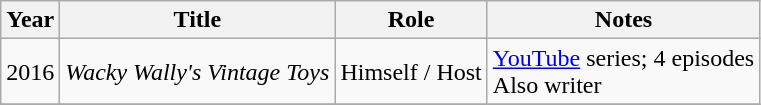<table class="wikitable sortable plainrowheaders">
<tr>
<th>Year</th>
<th>Title</th>
<th>Role</th>
<th>Notes</th>
</tr>
<tr>
<td>2016</td>
<td><em>Wacky Wally's Vintage Toys</em></td>
<td>Himself / Host</td>
<td><a href='#'>YouTube</a> series; 4 episodes<br>Also writer</td>
</tr>
<tr>
</tr>
</table>
